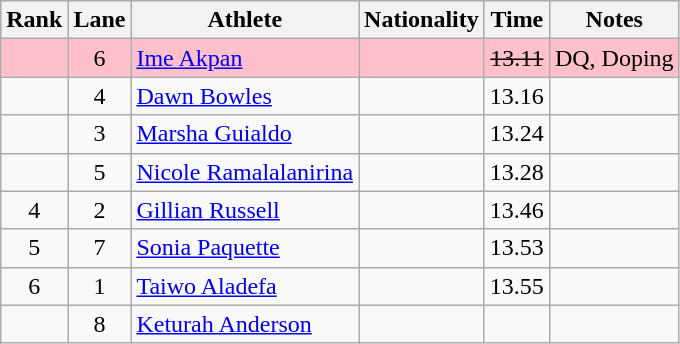<table class="wikitable sortable" style="text-align:center">
<tr>
<th>Rank</th>
<th>Lane</th>
<th>Athlete</th>
<th>Nationality</th>
<th>Time</th>
<th>Notes</th>
</tr>
<tr bgcolor=pink>
<td></td>
<td>6</td>
<td align=left><a href='#'>Ime Akpan</a></td>
<td align=left></td>
<td><s>13.11 </s></td>
<td>DQ, Doping</td>
</tr>
<tr>
<td></td>
<td>4</td>
<td align=left><a href='#'>Dawn Bowles</a></td>
<td align=left></td>
<td>13.16</td>
<td></td>
</tr>
<tr>
<td></td>
<td>3</td>
<td align=left><a href='#'>Marsha Guialdo</a></td>
<td align=left></td>
<td>13.24</td>
<td></td>
</tr>
<tr>
<td></td>
<td>5</td>
<td align=left><a href='#'>Nicole Ramalalanirina</a></td>
<td align=left></td>
<td>13.28</td>
<td></td>
</tr>
<tr>
<td>4</td>
<td>2</td>
<td align=left><a href='#'>Gillian Russell</a></td>
<td align=left></td>
<td>13.46</td>
<td></td>
</tr>
<tr>
<td>5</td>
<td>7</td>
<td align=left><a href='#'>Sonia Paquette</a></td>
<td align=left></td>
<td>13.53</td>
<td></td>
</tr>
<tr>
<td>6</td>
<td>1</td>
<td align=left><a href='#'>Taiwo Aladefa</a></td>
<td align=left></td>
<td>13.55</td>
<td></td>
</tr>
<tr>
<td></td>
<td>8</td>
<td align=left><a href='#'>Keturah Anderson</a></td>
<td align=left></td>
<td></td>
<td></td>
</tr>
</table>
